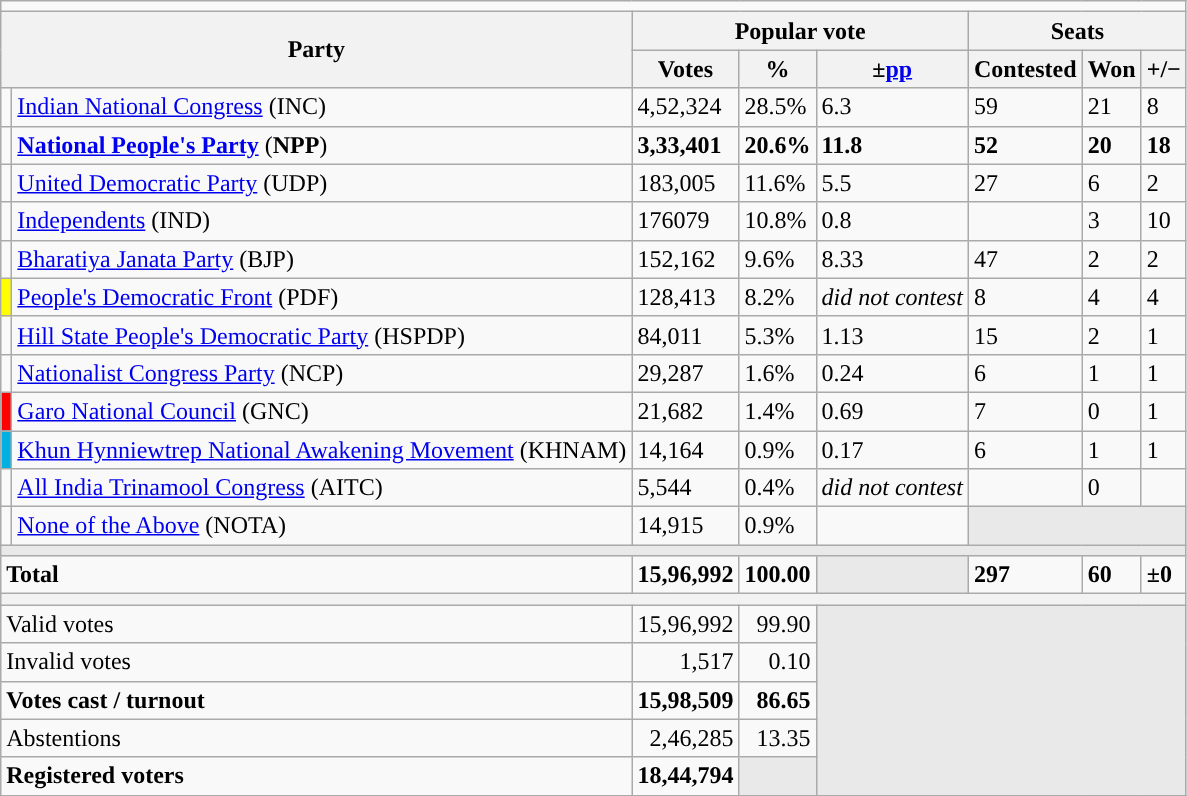<table class="wikitable">
<tr>
<td colspan=10 align=center></td>
</tr>
<tr>
<th colspan="2" rowspan="2">Party</th>
<th colspan="3">Popular vote</th>
<th colspan="3">Seats</th>
</tr>
<tr>
<th>Votes</th>
<th>%</th>
<th>±<a href='#'>pp</a></th>
<th>Contested</th>
<th>Won</th>
<th><strong>+/−</strong></th>
</tr>
<tr>
<td></td>
<td><a href='#'>Indian National Congress</a> (INC)</td>
<td>4,52,324</td>
<td>28.5%</td>
<td>6.3</td>
<td>59</td>
<td>21</td>
<td>8</td>
</tr>
<tr>
<td></td>
<td><a href='#'><strong>National People's Party</strong></a> (<strong>NPP</strong>)</td>
<td><strong>3,33,401</strong></td>
<td><strong>20.6%</strong></td>
<td><strong>11.8</strong></td>
<td><strong>52</strong></td>
<td><strong>20</strong></td>
<td><strong>18</strong></td>
</tr>
<tr>
<td></td>
<td><a href='#'>United Democratic Party</a> (UDP)</td>
<td>183,005</td>
<td>11.6%</td>
<td>5.5</td>
<td>27</td>
<td>6</td>
<td>2</td>
</tr>
<tr>
<td></td>
<td><a href='#'>Independents</a> (IND)</td>
<td>176079</td>
<td>10.8%</td>
<td>0.8</td>
<td></td>
<td>3</td>
<td>10</td>
</tr>
<tr>
<td></td>
<td><a href='#'>Bharatiya Janata Party</a> (BJP)</td>
<td>152,162</td>
<td>9.6%</td>
<td>8.33</td>
<td>47</td>
<td>2</td>
<td>2</td>
</tr>
<tr>
<td bgcolor="yellow"></td>
<td><a href='#'>People's Democratic Front</a> (PDF)</td>
<td>128,413</td>
<td>8.2%</td>
<td><em>did not contest</em></td>
<td>8</td>
<td>4</td>
<td>4</td>
</tr>
<tr>
<td></td>
<td><a href='#'>Hill State People's Democratic Party</a> (HSPDP)</td>
<td>84,011</td>
<td>5.3%</td>
<td>1.13</td>
<td>15</td>
<td>2</td>
<td>1</td>
</tr>
<tr>
<td></td>
<td><a href='#'>Nationalist Congress Party</a> (NCP)</td>
<td>29,287</td>
<td>1.6%</td>
<td>0.24</td>
<td>6</td>
<td>1</td>
<td>1</td>
</tr>
<tr>
<td bgcolor="red"></td>
<td><a href='#'>Garo National Council</a> (GNC)</td>
<td>21,682</td>
<td>1.4%</td>
<td>0.69</td>
<td>7</td>
<td>0</td>
<td>1</td>
</tr>
<tr>
<td bgcolor="syk blue"></td>
<td><a href='#'>Khun Hynniewtrep National Awakening Movement</a> (KHNAM)</td>
<td>14,164</td>
<td>0.9%</td>
<td>0.17</td>
<td>6</td>
<td>1</td>
<td>1</td>
</tr>
<tr>
<td></td>
<td><a href='#'>All India Trinamool Congress</a> (AITC)</td>
<td>5,544</td>
<td>0.4%</td>
<td><em>did not contest</em></td>
<td></td>
<td>0</td>
<td></td>
</tr>
<tr>
<td></td>
<td><a href='#'>None of the Above</a> (NOTA)</td>
<td>14,915</td>
<td>0.9%</td>
<td></td>
<td colspan="3" bgcolor="#E9E9E9"></td>
</tr>
<tr>
<td colspan="8" bgcolor="#E9E9E9"></td>
</tr>
<tr style="font-weight:bold;">
<td colspan="2" align="left">Total</td>
<td>15,96,992</td>
<td>100.00</td>
<td bgcolor="#E9E9E9"></td>
<td>297</td>
<td>60</td>
<td>±0</td>
</tr>
<tr>
<th colspan="8"></th>
</tr>
<tr>
<td style="text-align:left;" colspan="2">Valid votes</td>
<td align="right">15,96,992</td>
<td align="right">99.90</td>
<td colspan="4" rowspan="5" style="background-color:#E9E9E9"></td>
</tr>
<tr>
<td style="text-align:left;" colspan="2">Invalid votes</td>
<td align="right">1,517</td>
<td align="right">0.10</td>
</tr>
<tr>
<td style="text-align:left;" colspan="2"><strong>Votes cast / turnout</strong></td>
<td align="right"><strong>15,98,509</strong></td>
<td align="right"><strong>86.65</strong></td>
</tr>
<tr>
<td style="text-align:left;" colspan="2">Abstentions</td>
<td align="right">2,46,285</td>
<td align="right">13.35</td>
</tr>
<tr>
<td style="text-align:left;" colspan="2"><strong>Registered voters</strong></td>
<td align="right"><strong>18,44,794</strong></td>
<td colspan="1" style="background-color:#E9E9E9"></td>
</tr>
<tr>
</tr>
<tr>
</tr>
</table>
